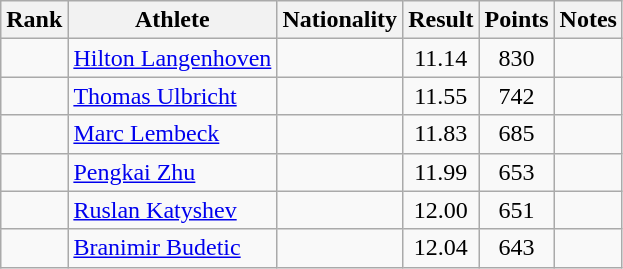<table class="wikitable sortable" style="text-align:center">
<tr>
<th>Rank</th>
<th>Athlete</th>
<th>Nationality</th>
<th>Result</th>
<th>Points</th>
<th>Notes</th>
</tr>
<tr>
<td></td>
<td align=left><a href='#'>Hilton Langenhoven</a></td>
<td align=left></td>
<td>11.14</td>
<td>830</td>
<td></td>
</tr>
<tr>
<td></td>
<td align=left><a href='#'>Thomas Ulbricht</a></td>
<td align=left></td>
<td>11.55</td>
<td>742</td>
<td></td>
</tr>
<tr>
<td></td>
<td align=left><a href='#'>Marc Lembeck</a></td>
<td align=left></td>
<td>11.83</td>
<td>685</td>
<td></td>
</tr>
<tr>
<td></td>
<td align=left><a href='#'>Pengkai Zhu</a></td>
<td align=left></td>
<td>11.99</td>
<td>653</td>
<td></td>
</tr>
<tr>
<td></td>
<td align=left><a href='#'>Ruslan Katyshev</a></td>
<td align=left></td>
<td>12.00</td>
<td>651</td>
<td></td>
</tr>
<tr>
<td></td>
<td align=left><a href='#'>Branimir Budetic</a></td>
<td align=left></td>
<td>12.04</td>
<td>643</td>
<td></td>
</tr>
</table>
